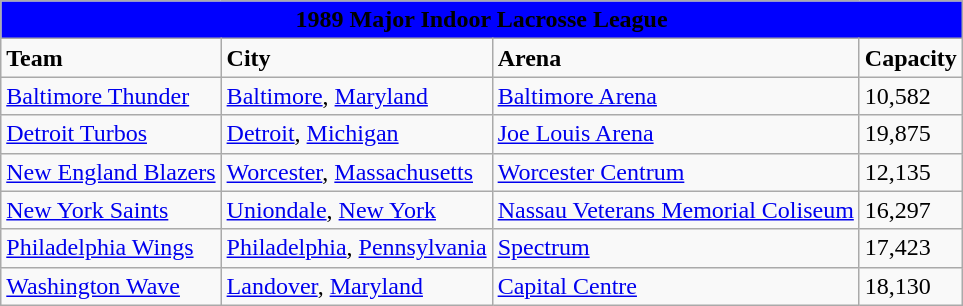<table class="wikitable" style="width:auto">
<tr>
<td bgcolor="#0000FF" align="center" colspan="6"><strong><span>1989 Major Indoor Lacrosse League</span></strong></td>
</tr>
<tr>
<td><strong>Team</strong></td>
<td><strong>City</strong></td>
<td><strong>Arena</strong></td>
<td><strong>Capacity</strong></td>
</tr>
<tr>
<td><a href='#'>Baltimore Thunder</a></td>
<td><a href='#'>Baltimore</a>, <a href='#'>Maryland</a></td>
<td><a href='#'>Baltimore Arena</a></td>
<td>10,582</td>
</tr>
<tr>
<td><a href='#'>Detroit Turbos</a></td>
<td><a href='#'>Detroit</a>, <a href='#'>Michigan</a></td>
<td><a href='#'>Joe Louis Arena</a></td>
<td>19,875</td>
</tr>
<tr>
<td><a href='#'>New England Blazers</a></td>
<td><a href='#'>Worcester</a>, <a href='#'>Massachusetts</a></td>
<td><a href='#'>Worcester Centrum</a></td>
<td>12,135</td>
</tr>
<tr>
<td><a href='#'>New York Saints</a></td>
<td><a href='#'>Uniondale</a>, <a href='#'>New York</a></td>
<td><a href='#'>Nassau Veterans Memorial Coliseum</a></td>
<td>16,297</td>
</tr>
<tr>
<td><a href='#'>Philadelphia Wings</a></td>
<td><a href='#'>Philadelphia</a>, <a href='#'>Pennsylvania</a></td>
<td><a href='#'>Spectrum</a></td>
<td>17,423</td>
</tr>
<tr>
<td><a href='#'>Washington Wave</a></td>
<td><a href='#'>Landover</a>, <a href='#'>Maryland</a></td>
<td><a href='#'>Capital Centre</a></td>
<td>18,130</td>
</tr>
</table>
